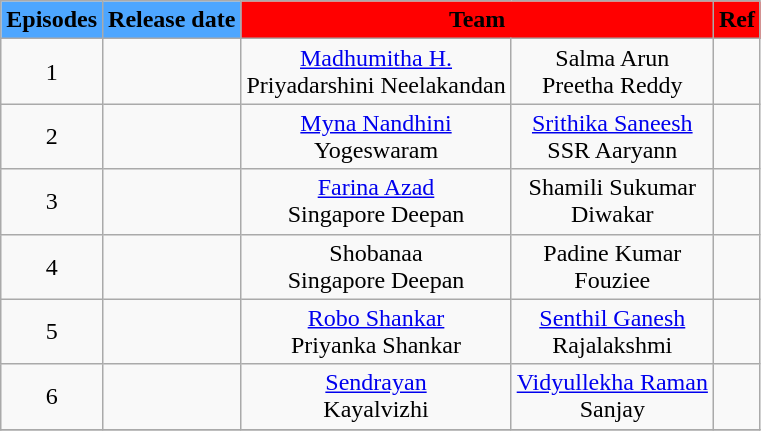<table class="wikitable" style="text-align:center;">
<tr>
<th scope="col" style ="background: #4da6ff;"style="background: #add8e6 ;color:black">Episodes</th>
<th scope="col" style ="background: #4da6ff;"style="background: #add8e6 ;color:black">Release date</th>
<th scope="col" style ="background: #FF0000;"style="background: #add8e6 ;color:black"  colspan="2">Team</th>
<th scope="col" style ="background: #FF0000;"style="background: #add8e6 ;color:black">Ref</th>
</tr>
<tr>
<td>1</td>
<td></td>
<td><a href='#'>Madhumitha H.</a> <br> Priyadarshini Neelakandan</td>
<td>Salma Arun <br> Preetha Reddy</td>
<td></td>
</tr>
<tr>
<td>2</td>
<td></td>
<td><a href='#'>Myna Nandhini</a> <br> Yogeswaram</td>
<td><a href='#'>Srithika Saneesh</a> <br> SSR Aaryann</td>
<td></td>
</tr>
<tr>
<td>3</td>
<td></td>
<td><a href='#'>Farina Azad</a> <br> Singapore Deepan</td>
<td>Shamili Sukumar <br> Diwakar</td>
<td></td>
</tr>
<tr>
<td>4</td>
<td></td>
<td>Shobanaa <br> Singapore Deepan</td>
<td>Padine Kumar <br> Fouziee</td>
<td></td>
</tr>
<tr>
<td>5</td>
<td></td>
<td><a href='#'>Robo Shankar</a> <br> Priyanka Shankar</td>
<td><a href='#'>Senthil Ganesh</a> <br> Rajalakshmi</td>
<td></td>
</tr>
<tr>
<td>6</td>
<td></td>
<td><a href='#'>Sendrayan</a> <br> Kayalvizhi</td>
<td><a href='#'>Vidyullekha Raman</a> <br> Sanjay</td>
<td></td>
</tr>
<tr>
</tr>
</table>
